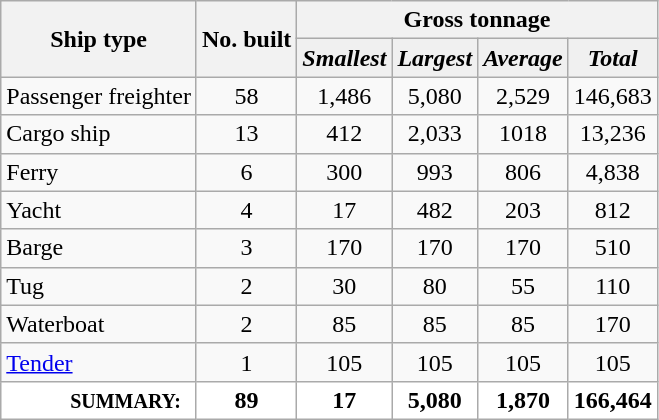<table class="wikitable">
<tr>
<th rowspan="2">Ship type</th>
<th rowspan="2">No. built</th>
<th colspan="4">Gross tonnage</th>
</tr>
<tr style="background:#f0f0f0;">
<td align="center"><strong><em>Smallest</em></strong></td>
<td align="center"><strong><em>Largest</em></strong></td>
<td align="center"><strong><em>Average</em></strong></td>
<td align="center"><strong><em>Total</em></strong></td>
</tr>
<tr align="center">
<td align="left">Passenger freighter</td>
<td>58</td>
<td>1,486</td>
<td>5,080</td>
<td>2,529</td>
<td>146,683</td>
</tr>
<tr align="center">
<td align="left">Cargo ship</td>
<td>13</td>
<td>412</td>
<td>2,033</td>
<td>1018</td>
<td>13,236</td>
</tr>
<tr align="center">
<td align="left">Ferry</td>
<td>6</td>
<td>300</td>
<td>993</td>
<td>806</td>
<td>4,838</td>
</tr>
<tr align="center">
<td align="left">Yacht</td>
<td>4</td>
<td>17</td>
<td>482</td>
<td>203</td>
<td>812</td>
</tr>
<tr align="center">
<td align="left">Barge</td>
<td>3</td>
<td>170</td>
<td>170</td>
<td>170</td>
<td>510</td>
</tr>
<tr align="center">
<td align="left">Tug</td>
<td>2</td>
<td>30</td>
<td>80</td>
<td>55</td>
<td>110</td>
</tr>
<tr align="center">
<td align="left">Waterboat</td>
<td>2</td>
<td>85</td>
<td>85</td>
<td>85</td>
<td>170</td>
</tr>
<tr align="center">
<td align="left"><a href='#'>Tender</a></td>
<td>1</td>
<td>105</td>
<td>105</td>
<td>105</td>
<td>105</td>
</tr>
<tr class="sortbottom" style="background:white; font-weight:600;" align="center">
<td align="right"><small>SUMMARY:  </small></td>
<td>89</td>
<td>17</td>
<td>5,080</td>
<td>1,870</td>
<td>166,464</td>
</tr>
</table>
